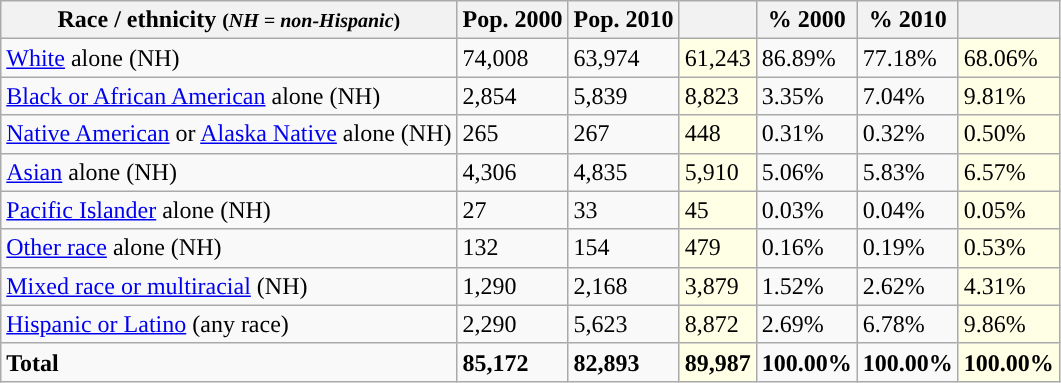<table class="wikitable">
<tr>
<th>Race / ethnicity <small>(<em>NH = non-Hispanic</em>)</small></th>
<th>Pop. 2000</th>
<th>Pop. 2010</th>
<th></th>
<th>% 2000</th>
<th>% 2010</th>
<th></th>
</tr>
<tr>
<td><a href='#'>White</a> alone (NH)</td>
<td>74,008</td>
<td>63,974</td>
<td style='background: #ffffe6;'>61,243</td>
<td>86.89%</td>
<td>77.18%</td>
<td style='background: #ffffe6;'>68.06%</td>
</tr>
<tr>
<td><a href='#'>Black or African American</a> alone (NH)</td>
<td>2,854</td>
<td>5,839</td>
<td style='background: #ffffe6;'>8,823</td>
<td>3.35%</td>
<td>7.04%</td>
<td style='background: #ffffe6;'>9.81%</td>
</tr>
<tr>
<td><a href='#'>Native American</a> or <a href='#'>Alaska Native</a> alone (NH)</td>
<td>265</td>
<td>267</td>
<td style='background: #ffffe6;'>448</td>
<td>0.31%</td>
<td>0.32%</td>
<td style='background: #ffffe6;'>0.50%</td>
</tr>
<tr>
<td><a href='#'>Asian</a> alone (NH)</td>
<td>4,306</td>
<td>4,835</td>
<td style='background: #ffffe6;'>5,910</td>
<td>5.06%</td>
<td>5.83%</td>
<td style='background: #ffffe6;'>6.57%</td>
</tr>
<tr>
<td><a href='#'>Pacific Islander</a> alone (NH)</td>
<td>27</td>
<td>33</td>
<td style='background: #ffffe6;'>45</td>
<td>0.03%</td>
<td>0.04%</td>
<td style='background: #ffffe6;'>0.05%</td>
</tr>
<tr>
<td><a href='#'>Other race</a> alone (NH)</td>
<td>132</td>
<td>154</td>
<td style='background: #ffffe6;'>479</td>
<td>0.16%</td>
<td>0.19%</td>
<td style='background: #ffffe6;'>0.53%</td>
</tr>
<tr>
<td><a href='#'>Mixed race or multiracial</a> (NH)</td>
<td>1,290</td>
<td>2,168</td>
<td style='background: #ffffe6;'>3,879</td>
<td>1.52%</td>
<td>2.62%</td>
<td style='background: #ffffe6;'>4.31%</td>
</tr>
<tr>
<td><a href='#'>Hispanic or Latino</a> (any race)</td>
<td>2,290</td>
<td>5,623</td>
<td style='background: #ffffe6;'>8,872</td>
<td>2.69%</td>
<td>6.78%</td>
<td style='background: #ffffe6;'>9.86%</td>
</tr>
<tr>
<td><strong>Total</strong></td>
<td><strong>85,172</strong></td>
<td><strong>82,893</strong></td>
<td style='background: #ffffe6;'><strong>89,987</strong></td>
<td><strong>100.00%</strong></td>
<td><strong>100.00%</strong></td>
<td style='background: #ffffe6;'><strong>100.00%</strong></td>
</tr>
</table>
